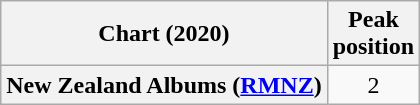<table class="wikitable plainrowheaders" style="text-align:center">
<tr>
<th scope="col">Chart (2020)</th>
<th scope="col">Peak<br>position</th>
</tr>
<tr>
<th scope="row">New Zealand Albums (<a href='#'>RMNZ</a>)</th>
<td>2</td>
</tr>
</table>
